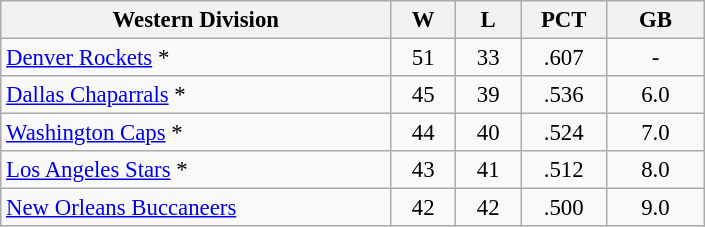<table class="wikitable" style="font-size: 95%;" width="470">
<tr>
<th width="30%">Western Division</th>
<th width="5%">W</th>
<th width="5%">L</th>
<th width="5%">PCT</th>
<th width="7.5%">GB</th>
</tr>
<tr align="center">
<td align="left"><a href='#'>Denver Rockets</a> *</td>
<td>51</td>
<td>33</td>
<td>.607</td>
<td>-</td>
</tr>
<tr align="center">
<td align="left"><a href='#'>Dallas Chaparrals</a> *</td>
<td>45</td>
<td>39</td>
<td>.536</td>
<td>6.0</td>
</tr>
<tr align="center">
<td align="left"><a href='#'>Washington Caps</a> *</td>
<td>44</td>
<td>40</td>
<td>.524</td>
<td>7.0</td>
</tr>
<tr align="center">
<td align="left"><a href='#'>Los Angeles Stars</a> *</td>
<td>43</td>
<td>41</td>
<td>.512</td>
<td>8.0</td>
</tr>
<tr align="center">
<td align="left"><a href='#'>New Orleans Buccaneers</a></td>
<td>42</td>
<td>42</td>
<td>.500</td>
<td>9.0</td>
</tr>
</table>
